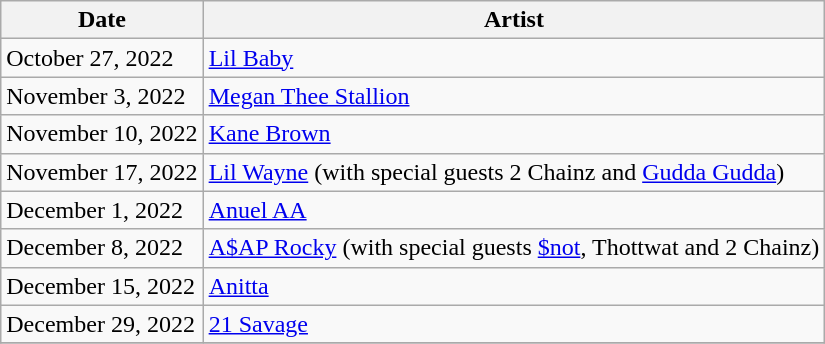<table class="wikitable sortable">
<tr>
<th scope="col" data-sort-type="usLongDate">Date</th>
<th scope="col">Artist</th>
</tr>
<tr>
<td>October 27, 2022</td>
<td><a href='#'>Lil Baby</a></td>
</tr>
<tr>
<td>November 3, 2022</td>
<td><a href='#'>Megan Thee Stallion</a></td>
</tr>
<tr>
<td>November 10, 2022</td>
<td><a href='#'>Kane Brown</a></td>
</tr>
<tr>
<td>November 17, 2022</td>
<td><a href='#'>Lil Wayne</a> (with special guests 2 Chainz and <a href='#'>Gudda Gudda</a>)</td>
</tr>
<tr>
<td>December 1, 2022</td>
<td><a href='#'>Anuel AA</a></td>
</tr>
<tr>
<td>December 8, 2022</td>
<td><a href='#'>A$AP Rocky</a> (with special guests <a href='#'>$not</a>, Thottwat and 2 Chainz)</td>
</tr>
<tr>
<td>December 15, 2022</td>
<td><a href='#'>Anitta</a></td>
</tr>
<tr>
<td>December 29, 2022</td>
<td><a href='#'>21 Savage</a></td>
</tr>
<tr>
</tr>
</table>
